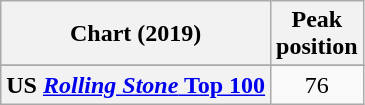<table class="wikitable sortable plainrowheaders" style="text-align:center">
<tr>
<th scope="col">Chart (2019)</th>
<th scope="col">Peak<br>position</th>
</tr>
<tr>
</tr>
<tr>
</tr>
<tr>
</tr>
<tr>
</tr>
<tr>
<th scope="row">US <a href='#'><em>Rolling Stone</em> Top 100</a></th>
<td>76</td>
</tr>
</table>
